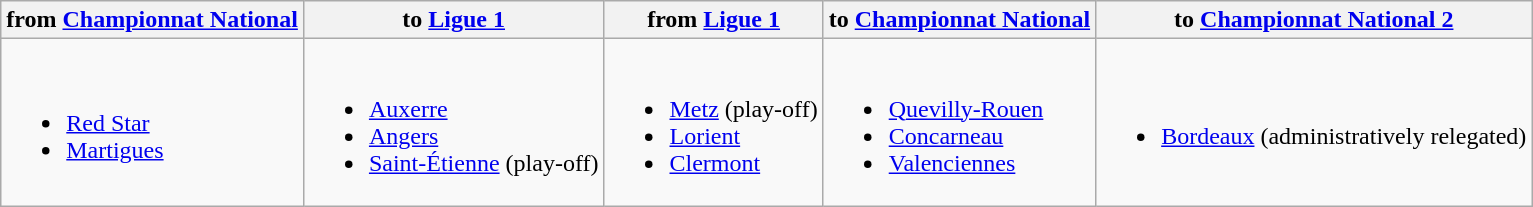<table class="wikitable">
<tr>
<th> from <a href='#'>Championnat National</a></th>
<th> to <a href='#'>Ligue 1</a></th>
<th> from <a href='#'>Ligue 1</a></th>
<th> to <a href='#'>Championnat National</a></th>
<th> to <a href='#'>Championnat National 2</a></th>
</tr>
<tr>
<td><br><ul><li><a href='#'>Red Star</a></li><li><a href='#'>Martigues</a></li></ul></td>
<td><br><ul><li><a href='#'>Auxerre</a></li><li><a href='#'>Angers</a></li><li><a href='#'>Saint-Étienne</a> (play-off)</li></ul></td>
<td><br><ul><li><a href='#'>Metz</a> (play-off)</li><li><a href='#'>Lorient</a></li><li><a href='#'>Clermont</a></li></ul></td>
<td><br><ul><li><a href='#'>Quevilly-Rouen</a></li><li><a href='#'>Concarneau</a></li><li><a href='#'>Valenciennes</a></li></ul></td>
<td><br><ul><li><a href='#'>Bordeaux</a> (administratively relegated)</li></ul></td>
</tr>
</table>
